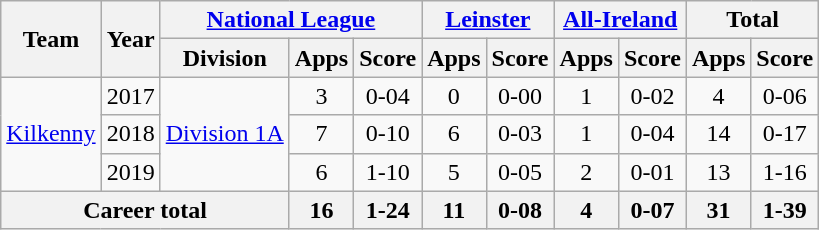<table class="wikitable" style="text-align:center">
<tr>
<th rowspan="2">Team</th>
<th rowspan="2">Year</th>
<th colspan="3"><a href='#'>National League</a></th>
<th colspan="2"><a href='#'>Leinster</a></th>
<th colspan="2"><a href='#'>All-Ireland</a></th>
<th colspan="2">Total</th>
</tr>
<tr>
<th>Division</th>
<th>Apps</th>
<th>Score</th>
<th>Apps</th>
<th>Score</th>
<th>Apps</th>
<th>Score</th>
<th>Apps</th>
<th>Score</th>
</tr>
<tr>
<td rowspan="3"><a href='#'>Kilkenny</a></td>
<td>2017</td>
<td rowspan="3"><a href='#'>Division 1A</a></td>
<td>3</td>
<td>0-04</td>
<td>0</td>
<td>0-00</td>
<td>1</td>
<td>0-02</td>
<td>4</td>
<td>0-06</td>
</tr>
<tr>
<td>2018</td>
<td>7</td>
<td>0-10</td>
<td>6</td>
<td>0-03</td>
<td>1</td>
<td>0-04</td>
<td>14</td>
<td>0-17</td>
</tr>
<tr>
<td>2019</td>
<td>6</td>
<td>1-10</td>
<td>5</td>
<td>0-05</td>
<td>2</td>
<td>0-01</td>
<td>13</td>
<td>1-16</td>
</tr>
<tr>
<th colspan="3">Career total</th>
<th>16</th>
<th>1-24</th>
<th>11</th>
<th>0-08</th>
<th>4</th>
<th>0-07</th>
<th>31</th>
<th>1-39</th>
</tr>
</table>
